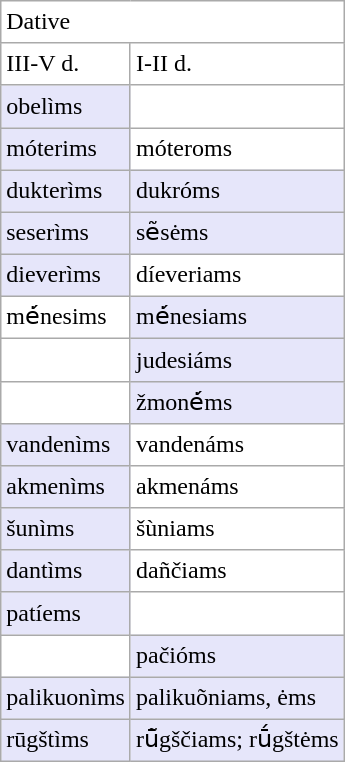<table class=wikitable style="background: #FFFFFF; line-height: 1.3em;">
<tr>
<td colspan=3>Dative</td>
</tr>
<tr>
<td>III-V d.</td>
<td>I-II d.</td>
</tr>
<tr>
<td style="background: #E6E6FA">obelìms</td>
<td></td>
</tr>
<tr>
<td style="background: #E6E6FA">móterims</td>
<td>móteroms</td>
</tr>
<tr style="background: #E6E6FA">
<td>dukterìms</td>
<td>dukróms</td>
</tr>
<tr style="background: #E6E6FA">
<td>seserìms</td>
<td>sẽsėms</td>
</tr>
<tr>
<td style="background: #E6E6FA">dieverìms</td>
<td>díeveriams</td>
</tr>
<tr>
<td>mė́nesims</td>
<td style="background: #E6E6FA">mė́nesiams</td>
</tr>
<tr>
<td></td>
<td style="background: #E6E6FA">judesiáms</td>
</tr>
<tr>
<td></td>
<td style="background: #E6E6FA">žmonė́ms</td>
</tr>
<tr valign=top>
<td style="background: #E6E6FA">vandenìms<br></td>
<td>vandenáms</td>
</tr>
<tr>
<td style="background: #E6E6FA">akmenìms</td>
<td>akmenáms</td>
</tr>
<tr>
<td style="background: #E6E6FA">šunìms</td>
<td>šùniams</td>
</tr>
<tr>
<td style="background: #E6E6FA">dantìms</td>
<td>dañčiams</td>
</tr>
<tr>
<td style="background: #E6E6FA">patíems</td>
<td></td>
</tr>
<tr>
<td></td>
<td style="background: #E6E6FA">pačióms</td>
</tr>
<tr style="background: #E6E6FA">
<td>palikuonìms</td>
<td>palikuõniams, ėms</td>
</tr>
<tr style="background: #E6E6FA">
<td>rūgštìms</td>
<td>rū̃gščiams; rū́gštėms</td>
</tr>
</table>
